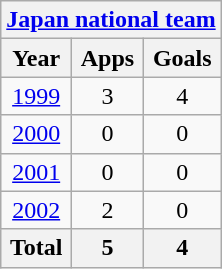<table class="wikitable" style="text-align:center">
<tr>
<th colspan=3><a href='#'>Japan national team</a></th>
</tr>
<tr>
<th>Year</th>
<th>Apps</th>
<th>Goals</th>
</tr>
<tr>
<td><a href='#'>1999</a></td>
<td>3</td>
<td>4</td>
</tr>
<tr>
<td><a href='#'>2000</a></td>
<td>0</td>
<td>0</td>
</tr>
<tr>
<td><a href='#'>2001</a></td>
<td>0</td>
<td>0</td>
</tr>
<tr>
<td><a href='#'>2002</a></td>
<td>2</td>
<td>0</td>
</tr>
<tr>
<th>Total</th>
<th>5</th>
<th>4</th>
</tr>
</table>
